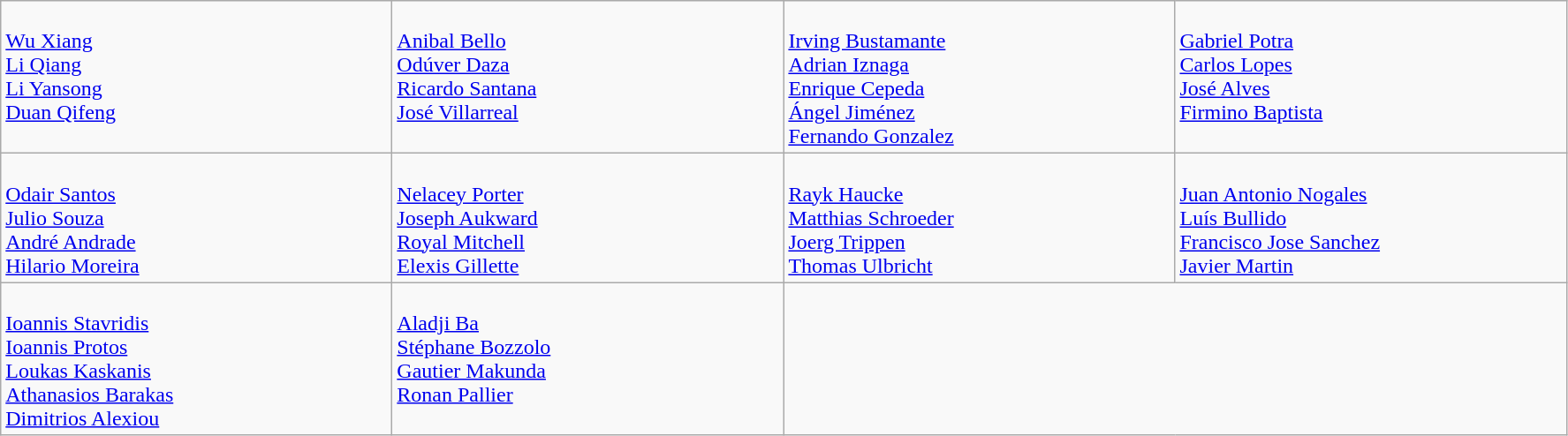<table class="wikitable">
<tr>
<td style="vertical-align:top; width:18em"><br><a href='#'>Wu Xiang</a><br><a href='#'>Li Qiang</a><br><a href='#'>Li Yansong</a><br><a href='#'>Duan Qifeng</a></td>
<td style="vertical-align:top; width:18em"><br><a href='#'>Anibal Bello</a><br><a href='#'>Odúver Daza</a><br><a href='#'>Ricardo Santana</a><br><a href='#'>José Villarreal</a></td>
<td style="vertical-align:top; width:18em"><br><a href='#'>Irving Bustamante</a><br><a href='#'>Adrian Iznaga</a><br><a href='#'>Enrique Cepeda</a><br><a href='#'>Ángel Jiménez</a><br><a href='#'>Fernando Gonzalez</a></td>
<td style="vertical-align:top; width:18em"><br><a href='#'>Gabriel Potra</a><br><a href='#'>Carlos Lopes</a><br><a href='#'>José Alves</a><br><a href='#'>Firmino Baptista</a></td>
</tr>
<tr>
<td style="vertical-align:top; width:18em"><br><a href='#'>Odair Santos</a><br><a href='#'>Julio Souza</a><br><a href='#'>André Andrade</a><br><a href='#'>Hilario Moreira</a></td>
<td style="vertical-align:top; width:18em"><br><a href='#'>Nelacey Porter</a><br><a href='#'>Joseph Aukward</a><br><a href='#'>Royal Mitchell</a><br><a href='#'>Elexis Gillette</a></td>
<td style="vertical-align:top; width:18em"><br><a href='#'>Rayk Haucke</a><br><a href='#'>Matthias Schroeder</a><br><a href='#'>Joerg Trippen</a><br><a href='#'>Thomas Ulbricht</a></td>
<td style="vertical-align:top; width:18em"><br><a href='#'>Juan Antonio Nogales</a><br><a href='#'>Luís Bullido</a><br><a href='#'>Francisco Jose Sanchez</a><br><a href='#'>Javier Martin</a></td>
</tr>
<tr>
<td style="vertical-align:top; width:18em"><br><a href='#'>Ioannis Stavridis</a><br><a href='#'>Ioannis Protos</a><br><a href='#'>Loukas Kaskanis</a><br><a href='#'>Athanasios Barakas</a><br><a href='#'>Dimitrios Alexiou</a></td>
<td style="vertical-align:top; width:18em"><br><a href='#'>Aladji Ba</a><br><a href='#'>Stéphane Bozzolo</a><br><a href='#'>Gautier Makunda</a><br><a href='#'>Ronan Pallier</a></td>
</tr>
</table>
